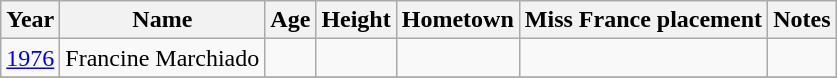<table class="wikitable sortable">
<tr>
<th>Year</th>
<th>Name</th>
<th>Age</th>
<th>Height</th>
<th>Hometown</th>
<th>Miss France placement</th>
<th>Notes</th>
</tr>
<tr>
<td><a href='#'>1976</a></td>
<td>Francine Marchiado</td>
<td></td>
<td></td>
<td></td>
<td></td>
<td></td>
</tr>
<tr>
</tr>
</table>
